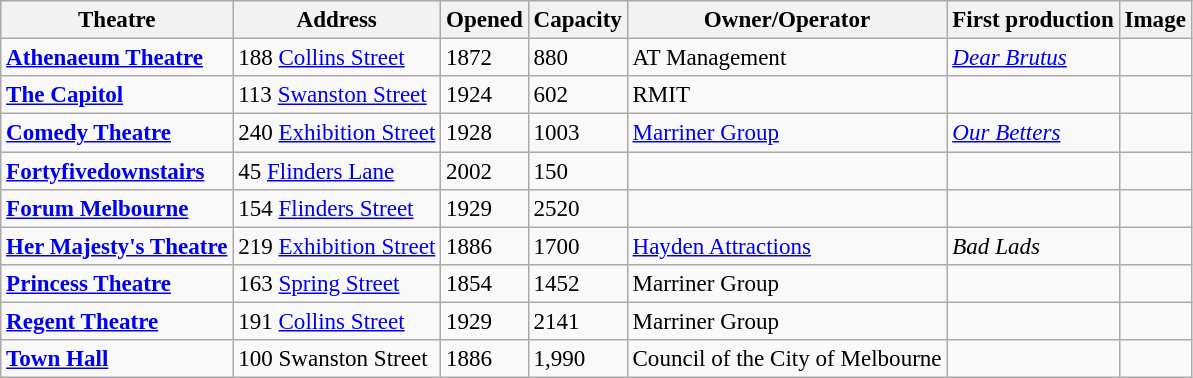<table class="sortable wikitable" style="font-size:96%;">
<tr>
<th>Theatre</th>
<th>Address</th>
<th>Opened</th>
<th>Capacity</th>
<th>Owner/Operator</th>
<th>First production</th>
<th>Image</th>
</tr>
<tr>
<td><strong><a href='#'>Athenaeum Theatre</a></strong></td>
<td>188 <a href='#'>Collins Street</a></td>
<td>1872</td>
<td>880</td>
<td>AT Management</td>
<td><em><a href='#'>Dear Brutus</a></em></td>
<td></td>
</tr>
<tr>
<td><strong><a href='#'>The Capitol</a></strong></td>
<td>113 <a href='#'>Swanston Street</a></td>
<td>1924</td>
<td>602</td>
<td>RMIT</td>
<td></td>
<td></td>
</tr>
<tr>
<td><strong><a href='#'>Comedy Theatre</a></strong></td>
<td>240 <a href='#'>Exhibition Street</a></td>
<td>1928</td>
<td>1003</td>
<td><a href='#'>Marriner Group</a></td>
<td><em><a href='#'>Our Betters</a></em></td>
<td></td>
</tr>
<tr>
<td><strong><a href='#'>Fortyfivedownstairs</a></strong></td>
<td>45 <a href='#'>Flinders Lane</a></td>
<td>2002</td>
<td>150</td>
<td></td>
<td></td>
<td></td>
</tr>
<tr>
<td><strong><a href='#'>Forum Melbourne</a></strong></td>
<td>154 <a href='#'>Flinders Street</a></td>
<td>1929</td>
<td>2520</td>
<td></td>
<td></td>
<td></td>
</tr>
<tr>
<td><strong><a href='#'>Her Majesty's Theatre</a></strong></td>
<td>219 <a href='#'>Exhibition Street</a></td>
<td>1886</td>
<td>1700</td>
<td><a href='#'>Hayden Attractions</a></td>
<td><em>Bad Lads</em></td>
<td></td>
</tr>
<tr>
<td><strong><a href='#'>Princess Theatre</a></strong></td>
<td>163 <a href='#'>Spring Street</a></td>
<td>1854</td>
<td>1452</td>
<td>Marriner Group</td>
<td></td>
<td></td>
</tr>
<tr>
<td><strong><a href='#'>Regent Theatre</a></strong></td>
<td>191 <a href='#'>Collins Street</a></td>
<td>1929</td>
<td>2141</td>
<td>Marriner Group</td>
<td></td>
<td></td>
</tr>
<tr>
<td><strong><a href='#'>Town Hall</a></strong></td>
<td>100 Swanston Street</td>
<td>1886</td>
<td>1,990</td>
<td>Council of the City of Melbourne</td>
<td></td>
<td></td>
</tr>
</table>
